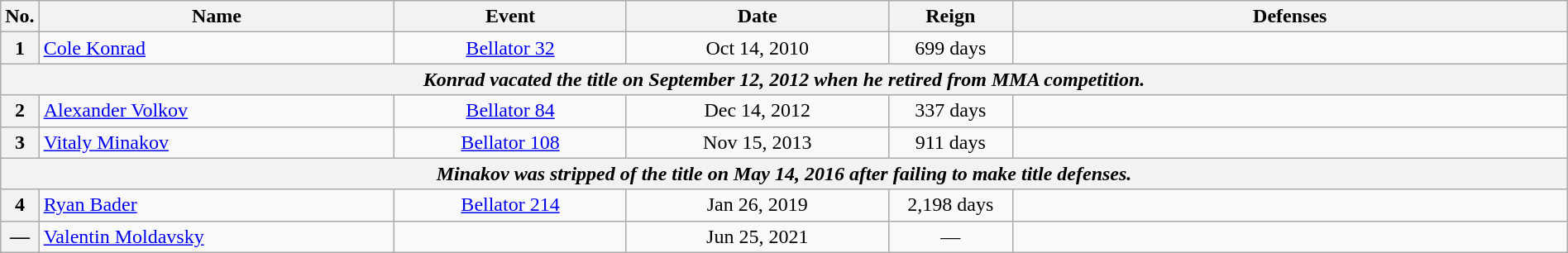<table class="wikitable" width=100% style="text-align: center;">
<tr>
<th width=1%>No.</th>
<th width=23%>Name</th>
<th width=15%>Event</th>
<th width=17%>Date</th>
<th width=8%>Reign</th>
<th width=36%>Defenses</th>
</tr>
<tr>
<th>1</th>
<td align=left> <a href='#'>Cole Konrad</a><br></td>
<td><a href='#'>Bellator 32</a><br></td>
<td>Oct 14, 2010</td>
<td>699 days</td>
<td align=left></td>
</tr>
<tr>
<th colspan=6><em>Konrad vacated the title on September 12, 2012 when he retired from MMA competition.</em></th>
</tr>
<tr>
<th>2</th>
<td align=left> <a href='#'>Alexander Volkov</a><br></td>
<td><a href='#'>Bellator 84</a><br></td>
<td>Dec 14, 2012</td>
<td>337 days</td>
<td></td>
</tr>
<tr>
<th>3</th>
<td align=left> <a href='#'>Vitaly Minakov</a></td>
<td><a href='#'>Bellator 108</a><br></td>
<td>Nov 15, 2013</td>
<td>911 days</td>
<td align=left></td>
</tr>
<tr>
<th colspan=6><em>Minakov was stripped of the title on May 14, 2016 after failing to make title defenses.</em></th>
</tr>
<tr>
<th>4</th>
<td align=left> <a href='#'>Ryan Bader</a><br></td>
<td><a href='#'>Bellator 214</a><br></td>
<td>Jan 26, 2019</td>
<td>2,198 days</td>
<td align=left><br></td>
</tr>
<tr>
<th>—</th>
<td align=left> <a href='#'>Valentin Moldavsky</a><br></td>
<td><br></td>
<td>Jun 25, 2021</td>
<td>—</td>
<td></td>
</tr>
</table>
